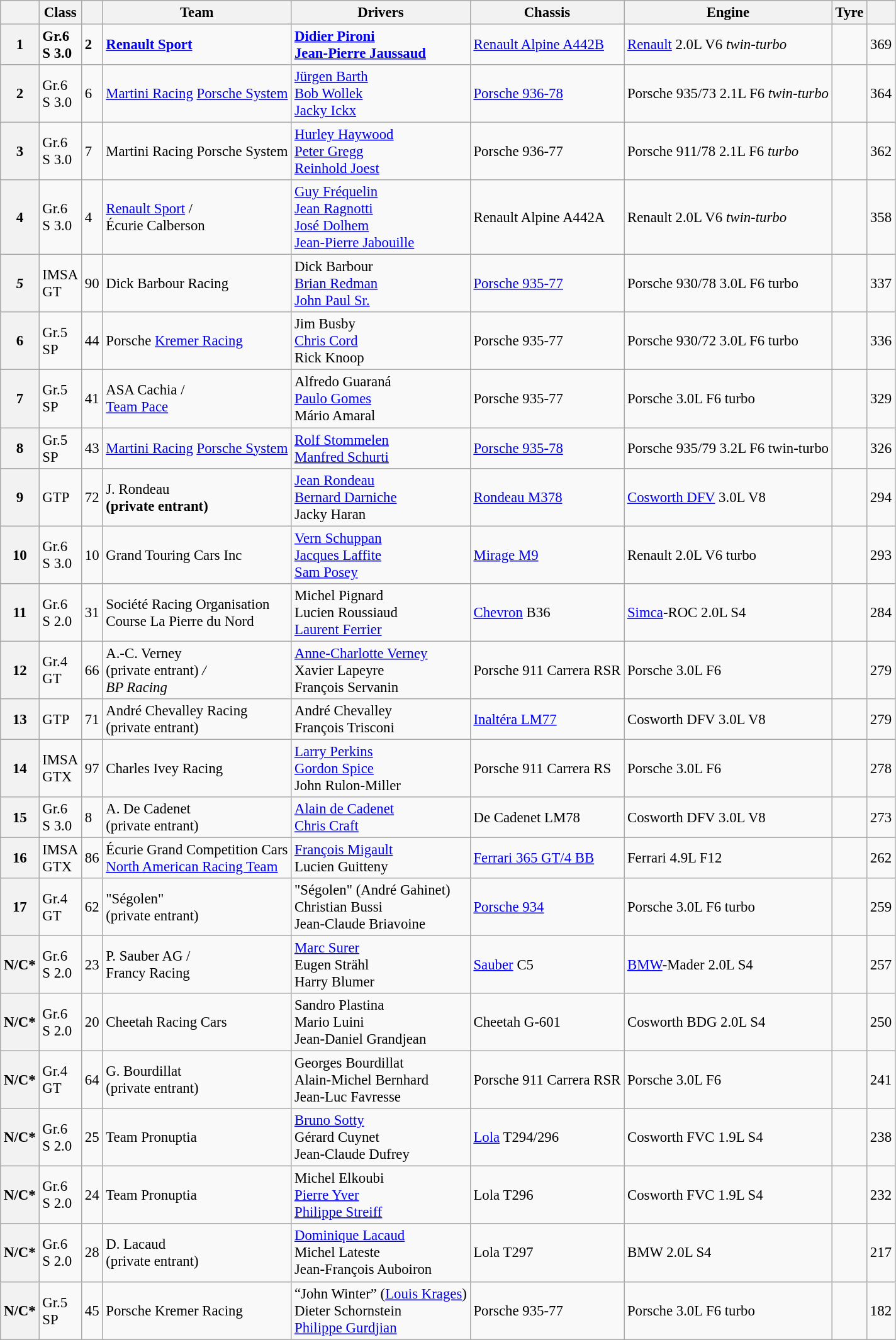<table class="wikitable" style="font-size: 95%;">
<tr>
<th></th>
<th>Class</th>
<th></th>
<th>Team</th>
<th>Drivers</th>
<th>Chassis</th>
<th>Engine</th>
<th>Tyre</th>
<th></th>
</tr>
<tr>
<th><strong>1</strong></th>
<td><strong>Gr.6<br>S 3.0</strong></td>
<td><strong>2</strong></td>
<td><strong> <a href='#'>Renault Sport</a> </strong></td>
<td><strong> <a href='#'>Didier Pironi</a><br> <a href='#'>Jean-Pierre Jaussaud</a> </strong></td>
<td><a href='#'>Renault Alpine A442B</a></td>
<td><a href='#'>Renault</a> 2.0L V6 <em>twin-turbo</em></td>
<td></td>
<td>369</td>
</tr>
<tr>
<th>2</th>
<td>Gr.6<br>S 3.0</td>
<td>6</td>
<td> <a href='#'>Martini Racing</a> <a href='#'>Porsche System</a></td>
<td> <a href='#'>Jürgen Barth</a><br> <a href='#'>Bob Wollek</a><br> <a href='#'>Jacky Ickx</a></td>
<td><a href='#'>Porsche 936-78</a></td>
<td>Porsche 935/73 2.1L F6 <em>twin-turbo</em></td>
<td></td>
<td>364</td>
</tr>
<tr>
<th>3</th>
<td>Gr.6<br>S 3.0</td>
<td>7</td>
<td> Martini Racing Porsche System</td>
<td> <a href='#'>Hurley Haywood</a><br> <a href='#'>Peter Gregg</a><br> <a href='#'>Reinhold Joest</a></td>
<td>Porsche 936-77</td>
<td>Porsche 911/78 2.1L F6 <em>turbo</em></td>
<td></td>
<td>362</td>
</tr>
<tr>
<th>4</th>
<td>Gr.6<br>S 3.0</td>
<td>4</td>
<td> <a href='#'>Renault Sport</a> /<br> Écurie Calberson</td>
<td> <a href='#'>Guy Fréquelin</a><br> <a href='#'>Jean Ragnotti</a><br> <a href='#'>José Dolhem</a><br> <a href='#'>Jean-Pierre Jabouille</a></td>
<td>Renault Alpine A442A</td>
<td>Renault 2.0L V6 <em>twin-turbo</em></td>
<td></td>
<td>358</td>
</tr>
<tr>
<th><em>5<strong></th>
<td></strong>IMSA<br> GT<strong></td>
<td></strong>90<strong></td>
<td></strong> Dick Barbour Racing<strong></td>
<td></strong> Dick Barbour<br> <a href='#'>Brian Redman</a><br> <a href='#'>John Paul Sr.</a> <strong></td>
<td><a href='#'>Porsche 935-77</a></td>
<td>Porsche 930/78 3.0L F6 </em>turbo<em></td>
<td></td>
<td>337</td>
</tr>
<tr>
<th></strong>6<strong></th>
<td></strong>Gr.5<br>SP<strong></td>
<td></strong>44<strong></td>
<td></strong> Porsche <a href='#'>Kremer Racing</a><strong></td>
<td></strong> Jim Busby<br> <a href='#'>Chris Cord</a><br> Rick Knoop<strong></td>
<td>Porsche 935-77</td>
<td>Porsche 930/72 3.0L F6 </em>turbo<em></td>
<td></td>
<td>336</td>
</tr>
<tr>
<th>7</th>
<td>Gr.5<br>SP</td>
<td>41</td>
<td> ASA Cachia /<br> <a href='#'>Team Pace</a></td>
<td> Alfredo Guaraná<br> <a href='#'>Paulo Gomes</a><br> Mário Amaral</td>
<td>Porsche 935-77</td>
<td>Porsche 3.0L F6 </em>turbo<em></td>
<td></td>
<td>329</td>
</tr>
<tr>
<th>8</th>
<td>Gr.5<br>SP</td>
<td>43</td>
<td> <a href='#'>Martini Racing</a> <a href='#'>Porsche System</a></td>
<td> <a href='#'>Rolf Stommelen</a><br> <a href='#'>Manfred Schurti</a></td>
<td><a href='#'>Porsche 935-78</a></td>
<td>Porsche 935/79 3.2L F6 </em>twin-turbo<em></td>
<td></td>
<td>326</td>
</tr>
<tr>
<th></strong>9<strong></th>
<td></strong>GTP<strong></td>
<td></strong>72<strong></td>
<td></strong> J. Rondeau<strong><br></em>(private entrant)<em></td>
<td></strong> <a href='#'>Jean Rondeau</a><br> <a href='#'>Bernard Darniche</a><br> Jacky Haran<strong></td>
<td><a href='#'>Rondeau M378</a></td>
<td><a href='#'>Cosworth DFV</a> 3.0L V8</td>
<td></td>
<td>294</td>
</tr>
<tr>
<th>10</th>
<td>Gr.6<br>S 3.0</td>
<td>10</td>
<td> Grand Touring Cars Inc</td>
<td> <a href='#'>Vern Schuppan</a><br> <a href='#'>Jacques Laffite</a><br> <a href='#'>Sam Posey</a></td>
<td><a href='#'>Mirage M9</a></td>
<td>Renault 2.0L V6 </em>turbo<em></td>
<td></td>
<td>293</td>
</tr>
<tr>
<th></strong>11<strong></th>
<td></strong>Gr.6<br>S 2.0<strong></td>
<td></strong>31<strong></td>
<td></strong> Société Racing Organisation<br> Course La Pierre du Nord<strong></td>
<td></strong> Michel Pignard<br> Lucien Roussiaud<br> <a href='#'>Laurent Ferrier</a> <strong></td>
<td><a href='#'>Chevron</a> B36</td>
<td><a href='#'>Simca</a>-ROC 2.0L S4</td>
<td></td>
<td>284</td>
</tr>
<tr>
<th></strong>12<strong></th>
<td></strong>Gr.4<br>GT<strong></td>
<td></strong>66<strong></td>
<td></strong> A.-C. Verney <br></em>(private entrant)<em> /<br> BP Racing<strong></td>
<td></strong> <a href='#'>Anne-Charlotte Verney</a><br> Xavier Lapeyre<br> François Servanin<strong></td>
<td>Porsche 911 Carrera RSR</td>
<td>Porsche 3.0L F6</td>
<td></td>
<td>279</td>
</tr>
<tr>
<th>13</th>
<td>GTP</td>
<td>71</td>
<td> André Chevalley Racing<br></em>(private entrant)<em></td>
<td> André Chevalley<br> François Trisconi</td>
<td><a href='#'>Inaltéra LM77</a></td>
<td>Cosworth DFV 3.0L V8</td>
<td></td>
<td>279</td>
</tr>
<tr>
<th>14</th>
<td>IMSA<br> GTX</td>
<td>97</td>
<td> Charles Ivey Racing</td>
<td> <a href='#'>Larry Perkins</a><br> <a href='#'>Gordon Spice</a><br> John Rulon-Miller</td>
<td>Porsche 911 Carrera RS</td>
<td>Porsche 3.0L F6</td>
<td></td>
<td>278</td>
</tr>
<tr>
<th>15</th>
<td>Gr.6<br>S 3.0</td>
<td>8</td>
<td> A. De Cadenet<br></em>(private entrant)<em></td>
<td> <a href='#'>Alain de Cadenet</a><br> <a href='#'>Chris Craft</a></td>
<td>De Cadenet LM78</td>
<td>Cosworth DFV 3.0L V8</td>
<td></td>
<td>273</td>
</tr>
<tr>
<th>16</th>
<td>IMSA<br> GTX</td>
<td>86</td>
<td> Écurie Grand Competition Cars<br> <a href='#'>North American Racing Team</a></td>
<td> <a href='#'>François Migault</a><br>  Lucien Guitteny</td>
<td><a href='#'>Ferrari 365 GT/4 BB</a></td>
<td>Ferrari 4.9L F12</td>
<td></td>
<td>262</td>
</tr>
<tr>
<th>17</th>
<td>Gr.4<br>GT</td>
<td>62</td>
<td> "Ségolen"<br></em>(private entrant)<em></td>
<td> "Ségolen" (André Gahinet)<br> Christian Bussi<br> Jean-Claude Briavoine</td>
<td><a href='#'>Porsche 934</a></td>
<td>Porsche 3.0L F6 </em>turbo<em></td>
<td></td>
<td>259</td>
</tr>
<tr>
<th>N/C*</th>
<td>Gr.6<br>S 2.0</td>
<td>23</td>
<td> P. Sauber AG /<br> Francy Racing</td>
<td> <a href='#'>Marc Surer</a><br> Eugen Strähl<br> Harry Blumer</td>
<td><a href='#'>Sauber</a> C5</td>
<td><a href='#'>BMW</a>-Mader 2.0L S4</td>
<td></td>
<td>257</td>
</tr>
<tr>
<th>N/C*</th>
<td>Gr.6<br>S 2.0</td>
<td>20</td>
<td> Cheetah Racing Cars</td>
<td> Sandro Plastina<br> Mario Luini<br> Jean-Daniel Grandjean</td>
<td>Cheetah G-601</td>
<td>Cosworth BDG 2.0L S4</td>
<td></td>
<td>250</td>
</tr>
<tr>
<th>N/C*</th>
<td>Gr.4<br>GT</td>
<td>64</td>
<td> G. Bourdillat<br></em>(private entrant)<em></td>
<td> Georges Bourdillat<br> Alain-Michel Bernhard<br> Jean-Luc Favresse</td>
<td>Porsche 911 Carrera RSR</td>
<td>Porsche 3.0L F6</td>
<td></td>
<td>241</td>
</tr>
<tr>
<th>N/C*</th>
<td>Gr.6<br>S 2.0</td>
<td>25</td>
<td> Team Pronuptia</td>
<td> <a href='#'>Bruno Sotty</a><br> Gérard Cuynet<br> Jean-Claude Dufrey</td>
<td><a href='#'>Lola</a> T294/296</td>
<td>Cosworth FVC 1.9L S4</td>
<td></td>
<td>238</td>
</tr>
<tr>
<th>N/C*</th>
<td>Gr.6<br>S 2.0</td>
<td>24</td>
<td> Team Pronuptia</td>
<td> Michel Elkoubi<br> <a href='#'>Pierre Yver</a><br> <a href='#'>Philippe Streiff</a></td>
<td>Lola T296</td>
<td>Cosworth FVC 1.9L S4</td>
<td></td>
<td>232</td>
</tr>
<tr>
<th>N/C*</th>
<td>Gr.6<br>S 2.0</td>
<td>28</td>
<td> D. Lacaud <br></em>(private entrant)<em></td>
<td> <a href='#'>Dominique Lacaud</a><br> Michel Lateste<br> Jean-François Auboiron</td>
<td>Lola T297</td>
<td>BMW 2.0L S4</td>
<td></td>
<td>217</td>
</tr>
<tr>
<th>N/C*</th>
<td>Gr.5<br>SP</td>
<td>45</td>
<td> Porsche Kremer Racing</td>
<td> “John Winter” (<a href='#'>Louis Krages</a>)<br> Dieter Schornstein<br> <a href='#'>Philippe Gurdjian</a></td>
<td>Porsche 935-77</td>
<td>Porsche 3.0L F6 </em>turbo<em></td>
<td></td>
<td>182</td>
</tr>
</table>
